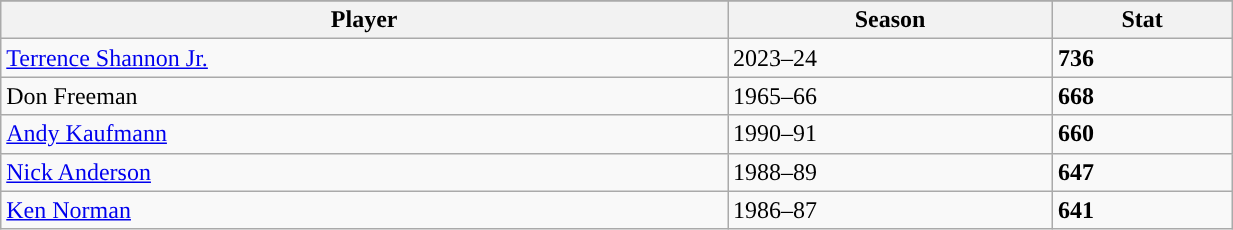<table class="wikitable sortable" style="text-align: left; width: 65%">
<tr>
</tr>
<tr>
<th>Player</th>
<th>Season</th>
<th>Stat</th>
</tr>
<tr>
<td><a href='#'>Terrence Shannon Jr.</a></td>
<td>2023–24</td>
<td><strong>736</strong></td>
</tr>
<tr>
<td>Don Freeman</td>
<td>1965–66</td>
<td><strong>668</strong></td>
</tr>
<tr>
<td><a href='#'>Andy Kaufmann</a></td>
<td>1990–91</td>
<td><strong>660</strong></td>
</tr>
<tr>
<td><a href='#'>Nick Anderson</a></td>
<td>1988–89</td>
<td><strong>647</strong></td>
</tr>
<tr>
<td><a href='#'>Ken Norman</a></td>
<td>1986–87</td>
<td><strong>641</strong></td>
</tr>
</table>
